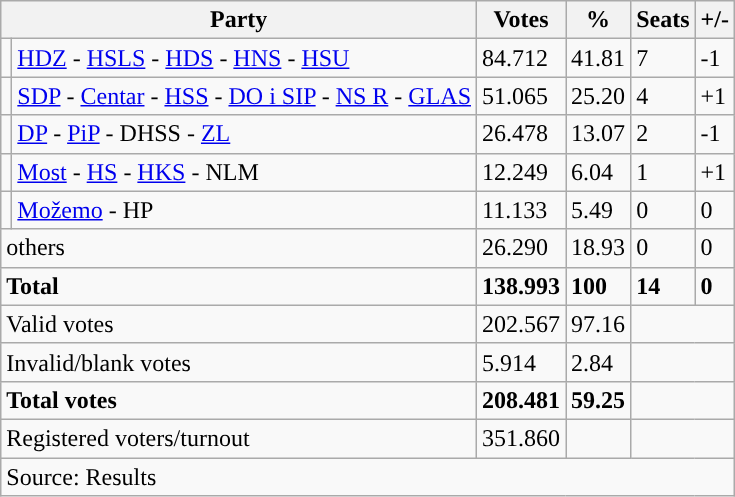<table class="wikitable" style="text-align: left;">
<tr>
<th colspan="2">Party</th>
<th>Votes</th>
<th>%</th>
<th>Seats</th>
<th>+/-</th>
</tr>
<tr>
<td style="background-color: "></td>
<td><a href='#'>HDZ</a> - <a href='#'>HSLS</a> - <a href='#'>HDS</a> - <a href='#'>HNS</a> - <a href='#'>HSU</a></td>
<td>84.712</td>
<td>41.81</td>
<td>7</td>
<td>-1</td>
</tr>
<tr>
<td style="background-color: "></td>
<td><a href='#'>SDP</a> - <a href='#'>Centar</a> - <a href='#'>HSS</a> - <a href='#'>DO i SIP</a> - <a href='#'>NS R</a> - <a href='#'>GLAS</a></td>
<td>51.065</td>
<td>25.20</td>
<td>4</td>
<td>+1</td>
</tr>
<tr>
<td style="background-color: "></td>
<td><a href='#'>DP</a> - <a href='#'>PiP</a> - DHSS - <a href='#'>ZL</a></td>
<td>26.478</td>
<td>13.07</td>
<td>2</td>
<td>-1</td>
</tr>
<tr>
<td style="background-color: "></td>
<td><a href='#'>Most</a> - <a href='#'>HS</a> - <a href='#'>HKS</a> - NLM</td>
<td>12.249</td>
<td>6.04</td>
<td>1</td>
<td>+1</td>
</tr>
<tr>
<td style="background-color: "></td>
<td><a href='#'>Možemo</a> - HP</td>
<td>11.133</td>
<td>5.49</td>
<td>0</td>
<td>0</td>
</tr>
<tr>
<td colspan="2">others</td>
<td>26.290</td>
<td>18.93</td>
<td>0</td>
<td>0</td>
</tr>
<tr>
<td colspan="2"><strong>Total</strong></td>
<td><strong>138.993</strong></td>
<td><strong>100</strong></td>
<td><strong>14</strong></td>
<td><strong>0</strong></td>
</tr>
<tr>
<td colspan="2">Valid votes</td>
<td>202.567</td>
<td>97.16</td>
<td colspan="2"></td>
</tr>
<tr>
<td colspan="2">Invalid/blank votes</td>
<td>5.914</td>
<td>2.84</td>
<td colspan="2"></td>
</tr>
<tr>
<td colspan="2"><strong>Total votes</strong></td>
<td><strong>208.481</strong></td>
<td><strong>59.25</strong></td>
<td colspan="2"></td>
</tr>
<tr>
<td colspan="2">Registered voters/turnout</td>
<td votes14="5343">351.860</td>
<td></td>
<td colspan="2"></td>
</tr>
<tr>
<td colspan="6">Source: Results</td>
</tr>
</table>
